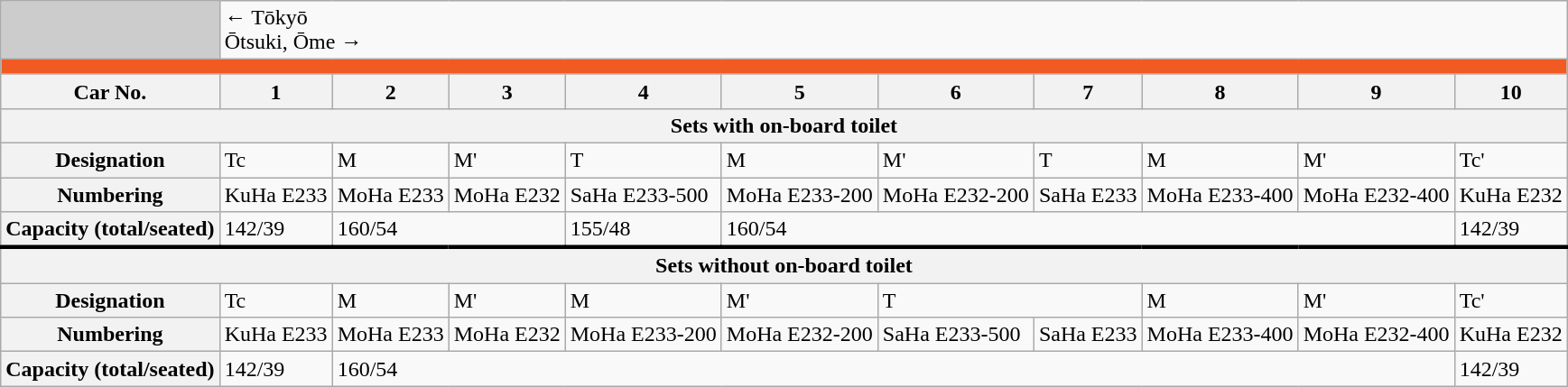<table class="wikitable">
<tr>
<td style="background-color:#ccc;"> </td>
<td colspan="10"><div>← Tōkyō</div><div>Ōtsuki, Ōme →</div></td>
</tr>
<tr style="line-height: 10px; background-color: #F15A22;">
<td colspan="11" style="padding:0; border:0;"> </td>
</tr>
<tr>
<th>Car No.</th>
<th>1</th>
<th>2</th>
<th>3</th>
<th>4</th>
<th>5</th>
<th>6</th>
<th>7</th>
<th>8</th>
<th>9</th>
<th>10</th>
</tr>
<tr>
<th colspan="11">Sets with on-board toilet</th>
</tr>
<tr>
<th>Designation</th>
<td>Tc</td>
<td>M</td>
<td>M'</td>
<td>T</td>
<td>M</td>
<td>M'</td>
<td>T</td>
<td>M</td>
<td>M'</td>
<td>Tc'</td>
</tr>
<tr>
<th>Numbering</th>
<td>KuHa E233</td>
<td>MoHa E233</td>
<td>MoHa E232</td>
<td>SaHa E233-500</td>
<td>MoHa E233-200</td>
<td>MoHa E232-200</td>
<td>SaHa E233</td>
<td>MoHa E233-400</td>
<td>MoHa E232-400</td>
<td>KuHa E232</td>
</tr>
<tr>
<th>Capacity (total/seated)</th>
<td>142/39</td>
<td colspan="2">160/54</td>
<td>155/48</td>
<td colspan="5">160/54</td>
<td>142/39</td>
</tr>
<tr>
<th colspan="11" style="border-top: 3px solid black;">Sets without on-board toilet</th>
</tr>
<tr>
<th>Designation</th>
<td>Tc</td>
<td>M</td>
<td>M'</td>
<td>M</td>
<td>M'</td>
<td colspan="2">T</td>
<td>M</td>
<td>M'</td>
<td>Tc'</td>
</tr>
<tr>
<th>Numbering</th>
<td>KuHa E233</td>
<td>MoHa E233</td>
<td>MoHa E232</td>
<td>MoHa E233-200</td>
<td>MoHa E232-200</td>
<td>SaHa E233-500</td>
<td>SaHa E233</td>
<td>MoHa E233-400</td>
<td>MoHa E232-400</td>
<td>KuHa E232</td>
</tr>
<tr>
<th>Capacity (total/seated)</th>
<td>142/39</td>
<td colspan="8">160/54</td>
<td>142/39</td>
</tr>
</table>
